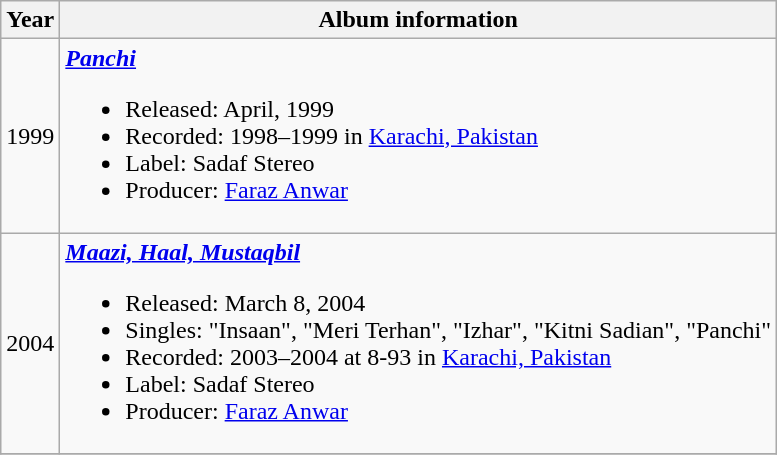<table class="wikitable">
<tr>
<th>Year</th>
<th>Album information</th>
</tr>
<tr>
<td>1999</td>
<td><strong><em><a href='#'>Panchi</a></em></strong><br><ul><li>Released: April, 1999</li><li>Recorded: 1998–1999 in <a href='#'>Karachi, Pakistan</a></li><li>Label: Sadaf Stereo</li><li>Producer: <a href='#'>Faraz Anwar</a></li></ul></td>
</tr>
<tr>
<td>2004</td>
<td><strong><em><a href='#'>Maazi, Haal, Mustaqbil</a></em></strong><br><ul><li>Released: March 8, 2004</li><li>Singles: "Insaan", "Meri Terhan", "Izhar", "Kitni Sadian", "Panchi"</li><li>Recorded: 2003–2004 at 8-93 in <a href='#'>Karachi, Pakistan</a></li><li>Label: Sadaf Stereo</li><li>Producer: <a href='#'>Faraz Anwar</a></li></ul></td>
</tr>
<tr>
</tr>
</table>
